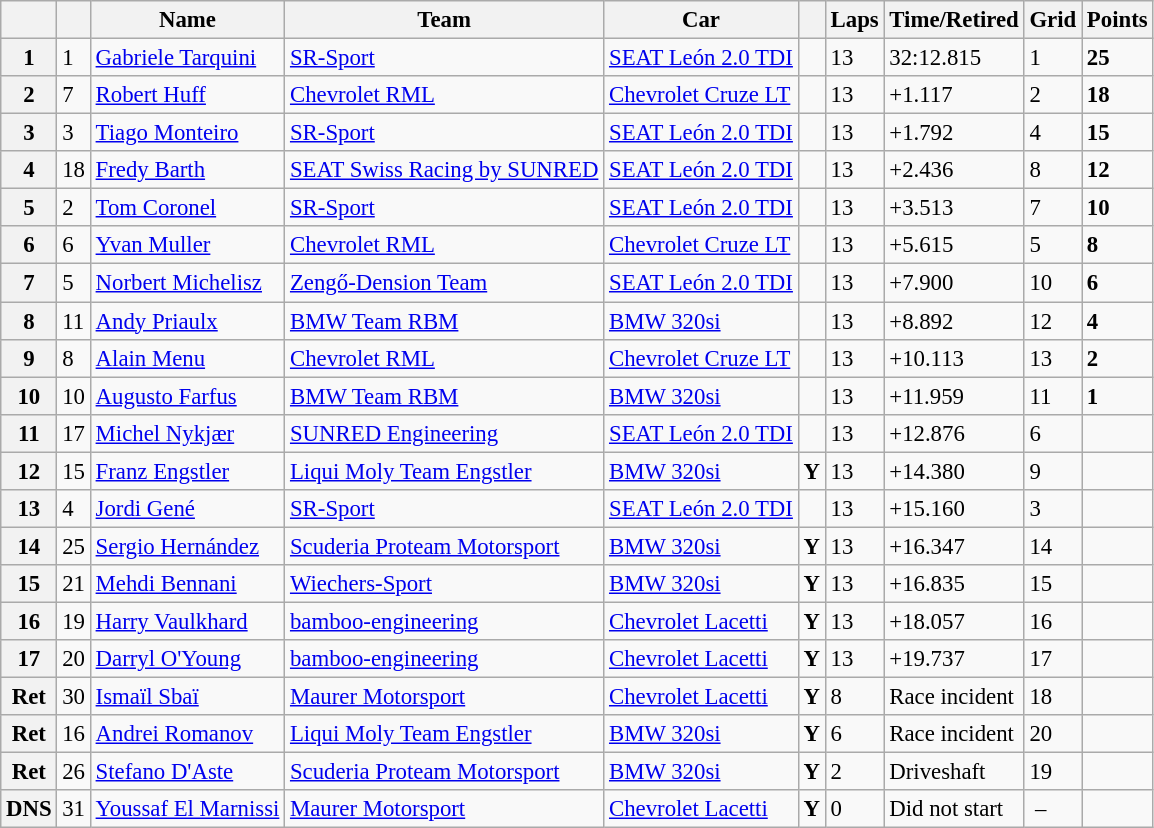<table class="wikitable sortable" style="font-size: 95%;">
<tr>
<th></th>
<th></th>
<th>Name</th>
<th>Team</th>
<th>Car</th>
<th></th>
<th>Laps</th>
<th>Time/Retired</th>
<th>Grid</th>
<th>Points</th>
</tr>
<tr>
<th>1</th>
<td>1</td>
<td> <a href='#'>Gabriele Tarquini</a></td>
<td><a href='#'>SR-Sport</a></td>
<td><a href='#'>SEAT León 2.0 TDI</a></td>
<td></td>
<td>13</td>
<td>32:12.815</td>
<td>1</td>
<td><strong>25</strong></td>
</tr>
<tr>
<th>2</th>
<td>7</td>
<td> <a href='#'>Robert Huff</a></td>
<td><a href='#'>Chevrolet RML</a></td>
<td><a href='#'>Chevrolet Cruze LT</a></td>
<td></td>
<td>13</td>
<td>+1.117</td>
<td>2</td>
<td><strong>18</strong></td>
</tr>
<tr>
<th>3</th>
<td>3</td>
<td> <a href='#'>Tiago Monteiro</a></td>
<td><a href='#'>SR-Sport</a></td>
<td><a href='#'>SEAT León 2.0 TDI</a></td>
<td></td>
<td>13</td>
<td>+1.792</td>
<td>4</td>
<td><strong>15</strong></td>
</tr>
<tr>
<th>4</th>
<td>18</td>
<td> <a href='#'>Fredy Barth</a></td>
<td><a href='#'>SEAT Swiss Racing by SUNRED</a></td>
<td><a href='#'>SEAT León 2.0 TDI</a></td>
<td></td>
<td>13</td>
<td>+2.436</td>
<td>8</td>
<td><strong>12</strong></td>
</tr>
<tr>
<th>5</th>
<td>2</td>
<td> <a href='#'>Tom Coronel</a></td>
<td><a href='#'>SR-Sport</a></td>
<td><a href='#'>SEAT León 2.0 TDI</a></td>
<td></td>
<td>13</td>
<td>+3.513</td>
<td>7</td>
<td><strong>10</strong></td>
</tr>
<tr>
<th>6</th>
<td>6</td>
<td> <a href='#'>Yvan Muller</a></td>
<td><a href='#'>Chevrolet RML</a></td>
<td><a href='#'>Chevrolet Cruze LT</a></td>
<td></td>
<td>13</td>
<td>+5.615</td>
<td>5</td>
<td><strong>8</strong></td>
</tr>
<tr>
<th>7</th>
<td>5</td>
<td> <a href='#'>Norbert Michelisz</a></td>
<td><a href='#'>Zengő-Dension Team</a></td>
<td><a href='#'>SEAT León 2.0 TDI</a></td>
<td></td>
<td>13</td>
<td>+7.900</td>
<td>10</td>
<td><strong>6</strong></td>
</tr>
<tr>
<th>8</th>
<td>11</td>
<td> <a href='#'>Andy Priaulx</a></td>
<td><a href='#'>BMW Team RBM</a></td>
<td><a href='#'>BMW 320si</a></td>
<td></td>
<td>13</td>
<td>+8.892</td>
<td>12</td>
<td><strong>4</strong></td>
</tr>
<tr>
<th>9</th>
<td>8</td>
<td> <a href='#'>Alain Menu</a></td>
<td><a href='#'>Chevrolet RML</a></td>
<td><a href='#'>Chevrolet Cruze LT</a></td>
<td></td>
<td>13</td>
<td>+10.113</td>
<td>13</td>
<td><strong>2</strong></td>
</tr>
<tr>
<th>10</th>
<td>10</td>
<td> <a href='#'>Augusto Farfus</a></td>
<td><a href='#'>BMW Team RBM</a></td>
<td><a href='#'>BMW 320si</a></td>
<td></td>
<td>13</td>
<td>+11.959</td>
<td>11</td>
<td><strong>1</strong></td>
</tr>
<tr>
<th>11</th>
<td>17</td>
<td> <a href='#'>Michel Nykjær</a></td>
<td><a href='#'>SUNRED Engineering</a></td>
<td><a href='#'>SEAT León 2.0 TDI</a></td>
<td></td>
<td>13</td>
<td>+12.876</td>
<td>6</td>
<td></td>
</tr>
<tr>
<th>12</th>
<td>15</td>
<td> <a href='#'>Franz Engstler</a></td>
<td><a href='#'>Liqui Moly Team Engstler</a></td>
<td><a href='#'>BMW 320si</a></td>
<td align=center><strong><span>Y</span></strong></td>
<td>13</td>
<td>+14.380</td>
<td>9</td>
<td></td>
</tr>
<tr>
<th>13</th>
<td>4</td>
<td> <a href='#'>Jordi Gené</a></td>
<td><a href='#'>SR-Sport</a></td>
<td><a href='#'>SEAT León 2.0 TDI</a></td>
<td></td>
<td>13</td>
<td>+15.160</td>
<td>3</td>
<td></td>
</tr>
<tr>
<th>14</th>
<td>25</td>
<td> <a href='#'>Sergio Hernández</a></td>
<td><a href='#'>Scuderia Proteam Motorsport</a></td>
<td><a href='#'>BMW 320si</a></td>
<td align=center><strong><span>Y</span></strong></td>
<td>13</td>
<td>+16.347</td>
<td>14</td>
<td></td>
</tr>
<tr>
<th>15</th>
<td>21</td>
<td> <a href='#'>Mehdi Bennani</a></td>
<td><a href='#'>Wiechers-Sport</a></td>
<td><a href='#'>BMW 320si</a></td>
<td align=center><strong><span>Y</span></strong></td>
<td>13</td>
<td>+16.835</td>
<td>15</td>
<td></td>
</tr>
<tr>
<th>16</th>
<td>19</td>
<td> <a href='#'>Harry Vaulkhard</a></td>
<td><a href='#'>bamboo-engineering</a></td>
<td><a href='#'>Chevrolet Lacetti</a></td>
<td align=center><strong><span>Y</span></strong></td>
<td>13</td>
<td>+18.057</td>
<td>16</td>
<td></td>
</tr>
<tr>
<th>17</th>
<td>20</td>
<td> <a href='#'>Darryl O'Young</a></td>
<td><a href='#'>bamboo-engineering</a></td>
<td><a href='#'>Chevrolet Lacetti</a></td>
<td align=center><strong><span>Y</span></strong></td>
<td>13</td>
<td>+19.737</td>
<td>17</td>
<td></td>
</tr>
<tr>
<th>Ret</th>
<td>30</td>
<td> <a href='#'>Ismaïl Sbaï</a></td>
<td><a href='#'>Maurer Motorsport</a></td>
<td><a href='#'>Chevrolet Lacetti</a></td>
<td align=center><strong><span>Y</span></strong></td>
<td>8</td>
<td>Race incident</td>
<td>18</td>
<td></td>
</tr>
<tr>
<th>Ret</th>
<td>16</td>
<td> <a href='#'>Andrei Romanov</a></td>
<td><a href='#'>Liqui Moly Team Engstler</a></td>
<td><a href='#'>BMW 320si</a></td>
<td align=center><strong><span>Y</span></strong></td>
<td>6</td>
<td>Race incident</td>
<td>20</td>
<td></td>
</tr>
<tr>
<th>Ret</th>
<td>26</td>
<td> <a href='#'>Stefano D'Aste</a></td>
<td><a href='#'>Scuderia Proteam Motorsport</a></td>
<td><a href='#'>BMW 320si</a></td>
<td align=center><strong><span>Y</span></strong></td>
<td>2</td>
<td>Driveshaft</td>
<td>19</td>
<td></td>
</tr>
<tr>
<th>DNS</th>
<td>31</td>
<td> <a href='#'>Youssaf El Marnissi</a></td>
<td><a href='#'>Maurer Motorsport</a></td>
<td><a href='#'>Chevrolet Lacetti</a></td>
<td align=center><strong><span>Y</span></strong></td>
<td>0</td>
<td>Did not start</td>
<td> –</td>
<td></td>
</tr>
</table>
